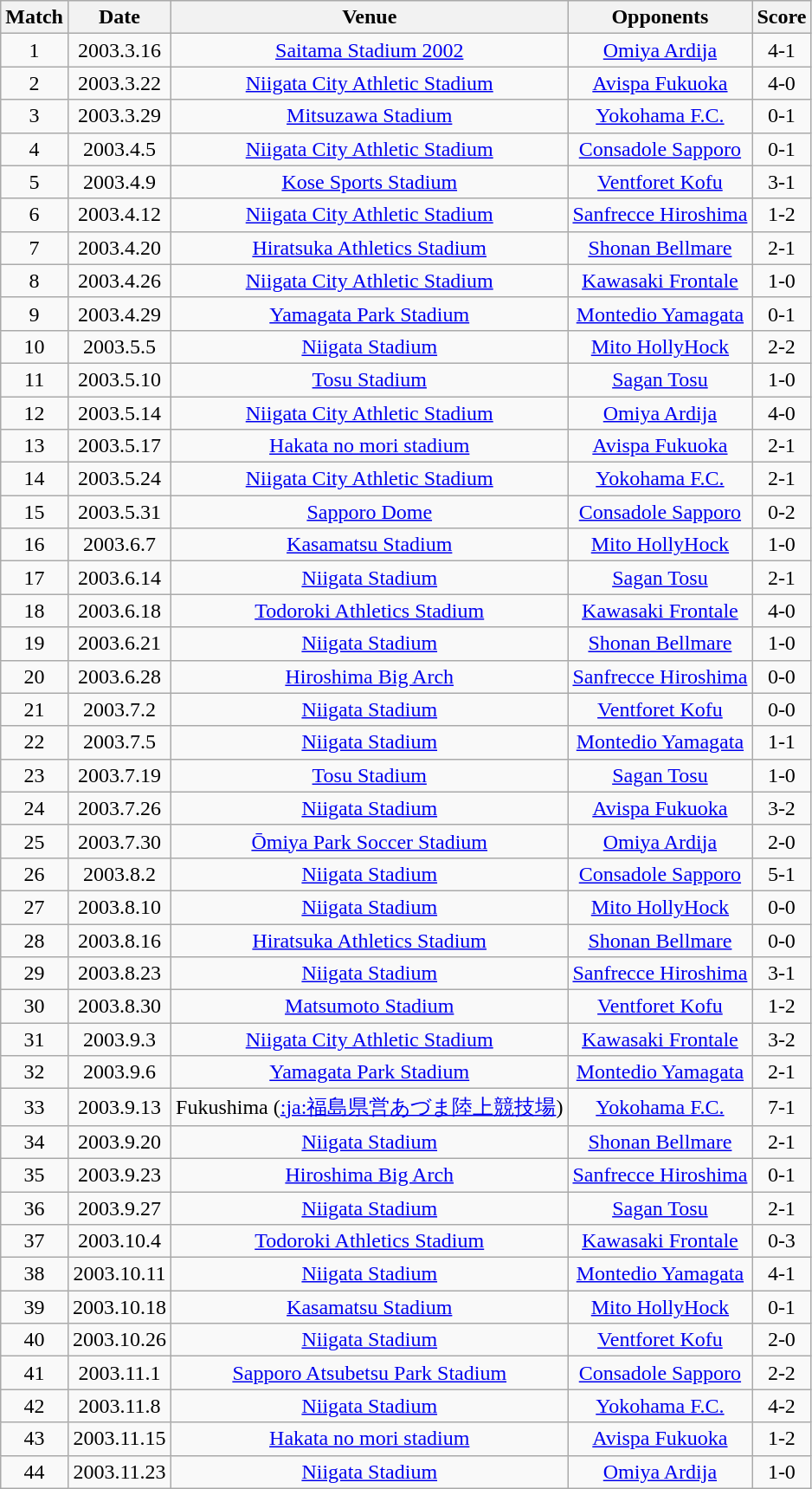<table class="wikitable" style="text-align:center;">
<tr>
<th>Match</th>
<th>Date</th>
<th>Venue</th>
<th>Opponents</th>
<th>Score</th>
</tr>
<tr>
<td>1</td>
<td>2003.3.16</td>
<td><a href='#'>Saitama Stadium 2002</a></td>
<td><a href='#'>Omiya Ardija</a></td>
<td>4-1</td>
</tr>
<tr>
<td>2</td>
<td>2003.3.22</td>
<td><a href='#'>Niigata City Athletic Stadium</a></td>
<td><a href='#'>Avispa Fukuoka</a></td>
<td>4-0</td>
</tr>
<tr>
<td>3</td>
<td>2003.3.29</td>
<td><a href='#'>Mitsuzawa Stadium</a></td>
<td><a href='#'>Yokohama F.C.</a></td>
<td>0-1</td>
</tr>
<tr>
<td>4</td>
<td>2003.4.5</td>
<td><a href='#'>Niigata City Athletic Stadium</a></td>
<td><a href='#'>Consadole Sapporo</a></td>
<td>0-1</td>
</tr>
<tr>
<td>5</td>
<td>2003.4.9</td>
<td><a href='#'>Kose Sports Stadium</a></td>
<td><a href='#'>Ventforet Kofu</a></td>
<td>3-1</td>
</tr>
<tr>
<td>6</td>
<td>2003.4.12</td>
<td><a href='#'>Niigata City Athletic Stadium</a></td>
<td><a href='#'>Sanfrecce Hiroshima</a></td>
<td>1-2</td>
</tr>
<tr>
<td>7</td>
<td>2003.4.20</td>
<td><a href='#'>Hiratsuka Athletics Stadium</a></td>
<td><a href='#'>Shonan Bellmare</a></td>
<td>2-1</td>
</tr>
<tr>
<td>8</td>
<td>2003.4.26</td>
<td><a href='#'>Niigata City Athletic Stadium</a></td>
<td><a href='#'>Kawasaki Frontale</a></td>
<td>1-0</td>
</tr>
<tr>
<td>9</td>
<td>2003.4.29</td>
<td><a href='#'>Yamagata Park Stadium</a></td>
<td><a href='#'>Montedio Yamagata</a></td>
<td>0-1</td>
</tr>
<tr>
<td>10</td>
<td>2003.5.5</td>
<td><a href='#'>Niigata Stadium</a></td>
<td><a href='#'>Mito HollyHock</a></td>
<td>2-2</td>
</tr>
<tr>
<td>11</td>
<td>2003.5.10</td>
<td><a href='#'>Tosu Stadium</a></td>
<td><a href='#'>Sagan Tosu</a></td>
<td>1-0</td>
</tr>
<tr>
<td>12</td>
<td>2003.5.14</td>
<td><a href='#'>Niigata City Athletic Stadium</a></td>
<td><a href='#'>Omiya Ardija</a></td>
<td>4-0</td>
</tr>
<tr>
<td>13</td>
<td>2003.5.17</td>
<td><a href='#'>Hakata no mori stadium</a></td>
<td><a href='#'>Avispa Fukuoka</a></td>
<td>2-1</td>
</tr>
<tr>
<td>14</td>
<td>2003.5.24</td>
<td><a href='#'>Niigata City Athletic Stadium</a></td>
<td><a href='#'>Yokohama F.C.</a></td>
<td>2-1</td>
</tr>
<tr>
<td>15</td>
<td>2003.5.31</td>
<td><a href='#'>Sapporo Dome</a></td>
<td><a href='#'>Consadole Sapporo</a></td>
<td>0-2</td>
</tr>
<tr>
<td>16</td>
<td>2003.6.7</td>
<td><a href='#'>Kasamatsu Stadium</a></td>
<td><a href='#'>Mito HollyHock</a></td>
<td>1-0</td>
</tr>
<tr>
<td>17</td>
<td>2003.6.14</td>
<td><a href='#'>Niigata Stadium</a></td>
<td><a href='#'>Sagan Tosu</a></td>
<td>2-1</td>
</tr>
<tr>
<td>18</td>
<td>2003.6.18</td>
<td><a href='#'>Todoroki Athletics Stadium</a></td>
<td><a href='#'>Kawasaki Frontale</a></td>
<td>4-0</td>
</tr>
<tr>
<td>19</td>
<td>2003.6.21</td>
<td><a href='#'>Niigata Stadium</a></td>
<td><a href='#'>Shonan Bellmare</a></td>
<td>1-0</td>
</tr>
<tr>
<td>20</td>
<td>2003.6.28</td>
<td><a href='#'>Hiroshima Big Arch</a></td>
<td><a href='#'>Sanfrecce Hiroshima</a></td>
<td>0-0</td>
</tr>
<tr>
<td>21</td>
<td>2003.7.2</td>
<td><a href='#'>Niigata Stadium</a></td>
<td><a href='#'>Ventforet Kofu</a></td>
<td>0-0</td>
</tr>
<tr>
<td>22</td>
<td>2003.7.5</td>
<td><a href='#'>Niigata Stadium</a></td>
<td><a href='#'>Montedio Yamagata</a></td>
<td>1-1</td>
</tr>
<tr>
<td>23</td>
<td>2003.7.19</td>
<td><a href='#'>Tosu Stadium</a></td>
<td><a href='#'>Sagan Tosu</a></td>
<td>1-0</td>
</tr>
<tr>
<td>24</td>
<td>2003.7.26</td>
<td><a href='#'>Niigata Stadium</a></td>
<td><a href='#'>Avispa Fukuoka</a></td>
<td>3-2</td>
</tr>
<tr>
<td>25</td>
<td>2003.7.30</td>
<td><a href='#'>Ōmiya Park Soccer Stadium</a></td>
<td><a href='#'>Omiya Ardija</a></td>
<td>2-0</td>
</tr>
<tr>
<td>26</td>
<td>2003.8.2</td>
<td><a href='#'>Niigata Stadium</a></td>
<td><a href='#'>Consadole Sapporo</a></td>
<td>5-1</td>
</tr>
<tr>
<td>27</td>
<td>2003.8.10</td>
<td><a href='#'>Niigata Stadium</a></td>
<td><a href='#'>Mito HollyHock</a></td>
<td>0-0</td>
</tr>
<tr>
<td>28</td>
<td>2003.8.16</td>
<td><a href='#'>Hiratsuka Athletics Stadium</a></td>
<td><a href='#'>Shonan Bellmare</a></td>
<td>0-0</td>
</tr>
<tr>
<td>29</td>
<td>2003.8.23</td>
<td><a href='#'>Niigata Stadium</a></td>
<td><a href='#'>Sanfrecce Hiroshima</a></td>
<td>3-1</td>
</tr>
<tr>
<td>30</td>
<td>2003.8.30</td>
<td><a href='#'>Matsumoto Stadium</a></td>
<td><a href='#'>Ventforet Kofu</a></td>
<td>1-2</td>
</tr>
<tr>
<td>31</td>
<td>2003.9.3</td>
<td><a href='#'>Niigata City Athletic Stadium</a></td>
<td><a href='#'>Kawasaki Frontale</a></td>
<td>3-2</td>
</tr>
<tr>
<td>32</td>
<td>2003.9.6</td>
<td><a href='#'>Yamagata Park Stadium</a></td>
<td><a href='#'>Montedio Yamagata</a></td>
<td>2-1</td>
</tr>
<tr>
<td>33</td>
<td>2003.9.13</td>
<td>Fukushima (<a href='#'>:ja:福島県営あづま陸上競技場</a>)</td>
<td><a href='#'>Yokohama F.C.</a></td>
<td>7-1</td>
</tr>
<tr>
<td>34</td>
<td>2003.9.20</td>
<td><a href='#'>Niigata Stadium</a></td>
<td><a href='#'>Shonan Bellmare</a></td>
<td>2-1</td>
</tr>
<tr>
<td>35</td>
<td>2003.9.23</td>
<td><a href='#'>Hiroshima Big Arch</a></td>
<td><a href='#'>Sanfrecce Hiroshima</a></td>
<td>0-1</td>
</tr>
<tr>
<td>36</td>
<td>2003.9.27</td>
<td><a href='#'>Niigata Stadium</a></td>
<td><a href='#'>Sagan Tosu</a></td>
<td>2-1</td>
</tr>
<tr>
<td>37</td>
<td>2003.10.4</td>
<td><a href='#'>Todoroki Athletics Stadium</a></td>
<td><a href='#'>Kawasaki Frontale</a></td>
<td>0-3</td>
</tr>
<tr>
<td>38</td>
<td>2003.10.11</td>
<td><a href='#'>Niigata Stadium</a></td>
<td><a href='#'>Montedio Yamagata</a></td>
<td>4-1</td>
</tr>
<tr>
<td>39</td>
<td>2003.10.18</td>
<td><a href='#'>Kasamatsu Stadium</a></td>
<td><a href='#'>Mito HollyHock</a></td>
<td>0-1</td>
</tr>
<tr>
<td>40</td>
<td>2003.10.26</td>
<td><a href='#'>Niigata Stadium</a></td>
<td><a href='#'>Ventforet Kofu</a></td>
<td>2-0</td>
</tr>
<tr>
<td>41</td>
<td>2003.11.1</td>
<td><a href='#'>Sapporo Atsubetsu Park Stadium</a></td>
<td><a href='#'>Consadole Sapporo</a></td>
<td>2-2</td>
</tr>
<tr>
<td>42</td>
<td>2003.11.8</td>
<td><a href='#'>Niigata Stadium</a></td>
<td><a href='#'>Yokohama F.C.</a></td>
<td>4-2</td>
</tr>
<tr>
<td>43</td>
<td>2003.11.15</td>
<td><a href='#'>Hakata no mori stadium</a></td>
<td><a href='#'>Avispa Fukuoka</a></td>
<td>1-2</td>
</tr>
<tr>
<td>44</td>
<td>2003.11.23</td>
<td><a href='#'>Niigata Stadium</a></td>
<td><a href='#'>Omiya Ardija</a></td>
<td>1-0</td>
</tr>
</table>
